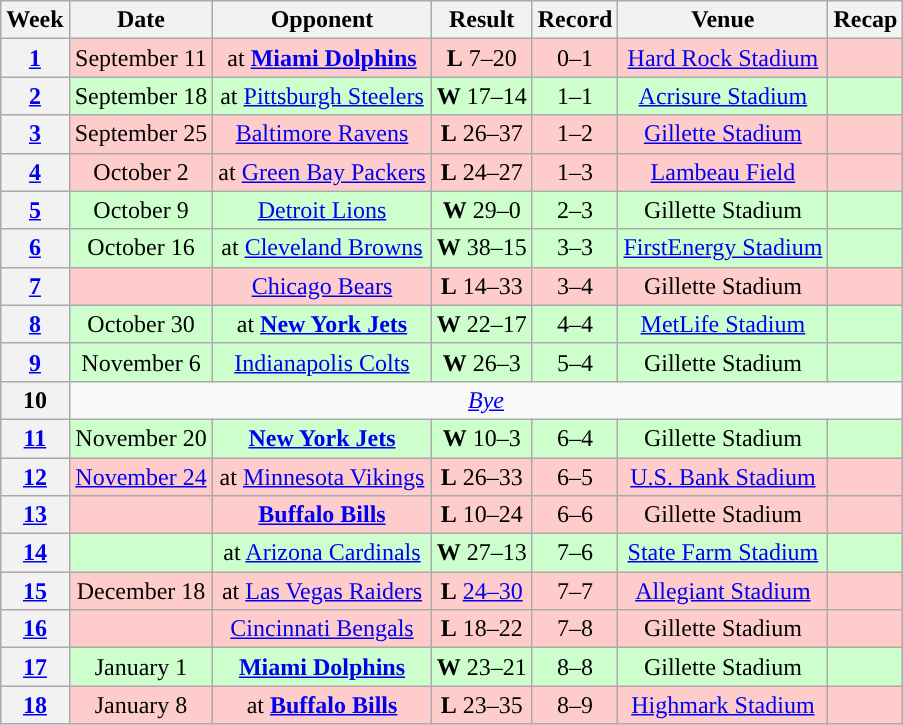<table class="wikitable" style="text-align:center">
<tr>
<th>Week</th>
<th>Date</th>
<th>Opponent</th>
<th>Result</th>
<th>Record</th>
<th>Venue</th>
<th>Recap</th>
</tr>
<tr style="background:#fcc">
<th><a href='#'>1</a></th>
<td>September 11</td>
<td>at <strong><a href='#'>Miami Dolphins</a></strong></td>
<td><strong>L</strong> 7–20</td>
<td>0–1</td>
<td><a href='#'>Hard Rock Stadium</a></td>
<td></td>
</tr>
<tr style="background:#cfc">
<th><a href='#'>2</a></th>
<td>September 18</td>
<td>at <a href='#'>Pittsburgh Steelers</a></td>
<td><strong>W</strong> 17–14</td>
<td>1–1</td>
<td><a href='#'>Acrisure Stadium</a></td>
<td></td>
</tr>
<tr style="background:#fcc">
<th><a href='#'>3</a></th>
<td>September 25</td>
<td><a href='#'>Baltimore Ravens</a></td>
<td><strong>L</strong> 26–37</td>
<td>1–2</td>
<td><a href='#'>Gillette Stadium</a></td>
<td></td>
</tr>
<tr style="background:#fcc">
<th><a href='#'>4</a></th>
<td>October 2</td>
<td>at <a href='#'>Green Bay Packers</a></td>
<td><strong>L</strong> 24–27 </td>
<td>1–3</td>
<td><a href='#'>Lambeau Field</a></td>
<td></td>
</tr>
<tr style="background:#cfc">
<th><a href='#'>5</a></th>
<td>October 9</td>
<td><a href='#'>Detroit Lions</a></td>
<td><strong>W</strong> 29–0</td>
<td>2–3</td>
<td>Gillette Stadium</td>
<td></td>
</tr>
<tr style="background:#cfc">
<th><a href='#'>6</a></th>
<td>October 16</td>
<td>at <a href='#'>Cleveland Browns</a></td>
<td><strong>W</strong> 38–15</td>
<td>3–3</td>
<td><a href='#'>FirstEnergy Stadium</a></td>
<td></td>
</tr>
<tr style="background:#fcc">
<th><a href='#'>7</a></th>
<td></td>
<td><a href='#'>Chicago Bears</a></td>
<td><strong>L</strong> 14–33</td>
<td>3–4</td>
<td>Gillette Stadium</td>
<td></td>
</tr>
<tr style="background:#cfc">
<th><a href='#'>8</a></th>
<td>October 30</td>
<td>at <strong><a href='#'>New York Jets</a></strong></td>
<td><strong>W</strong> 22–17</td>
<td>4–4</td>
<td><a href='#'>MetLife Stadium</a></td>
<td></td>
</tr>
<tr style="background:#cfc">
<th><a href='#'>9</a></th>
<td>November 6</td>
<td><a href='#'>Indianapolis Colts</a></td>
<td><strong>W</strong> 26–3</td>
<td>5–4</td>
<td>Gillette Stadium</td>
<td></td>
</tr>
<tr>
<th>10</th>
<td colspan="6"><em><a href='#'>Bye</a></em></td>
</tr>
<tr style="background:#cfc">
<th><a href='#'>11</a></th>
<td>November 20</td>
<td><strong><a href='#'>New York Jets</a></strong></td>
<td><strong>W</strong> 10–3</td>
<td>6–4</td>
<td>Gillette Stadium</td>
<td></td>
</tr>
<tr style="background:#fcc">
<th><a href='#'>12</a></th>
<td><a href='#'>November 24</a></td>
<td>at <a href='#'>Minnesota Vikings</a></td>
<td><strong>L</strong> 26–33</td>
<td>6–5</td>
<td><a href='#'>U.S. Bank Stadium</a></td>
<td></td>
</tr>
<tr style="background:#fcc">
<th><a href='#'>13</a></th>
<td></td>
<td><strong><a href='#'>Buffalo Bills</a></strong></td>
<td><strong>L</strong> 10–24</td>
<td>6–6</td>
<td>Gillette Stadium</td>
<td></td>
</tr>
<tr style="background:#cfc">
<th><a href='#'>14</a></th>
<td></td>
<td>at <a href='#'>Arizona Cardinals</a></td>
<td><strong>W</strong> 27–13</td>
<td>7–6</td>
<td><a href='#'>State Farm Stadium</a></td>
<td></td>
</tr>
<tr style="background:#fcc">
<th><a href='#'>15</a></th>
<td>December 18</td>
<td>at <a href='#'>Las Vegas Raiders</a></td>
<td><strong>L</strong> <a href='#'>24–30</a></td>
<td>7–7</td>
<td><a href='#'>Allegiant Stadium</a></td>
<td></td>
</tr>
<tr style="background:#fcc">
<th><a href='#'>16</a></th>
<td></td>
<td><a href='#'>Cincinnati Bengals</a></td>
<td><strong>L</strong> 18–22</td>
<td>7–8</td>
<td>Gillette Stadium</td>
<td></td>
</tr>
<tr style="background:#cfc">
<th><a href='#'>17</a></th>
<td>January 1</td>
<td><strong><a href='#'>Miami Dolphins</a></strong></td>
<td><strong>W</strong> 23–21</td>
<td>8–8</td>
<td>Gillette Stadium</td>
<td></td>
</tr>
<tr style="background:#fcc">
<th><a href='#'>18</a></th>
<td>January 8</td>
<td>at <strong><a href='#'>Buffalo Bills</a></strong></td>
<td><strong>L</strong> 23–35</td>
<td>8–9</td>
<td><a href='#'>Highmark Stadium</a></td>
<td></td>
</tr>
</table>
